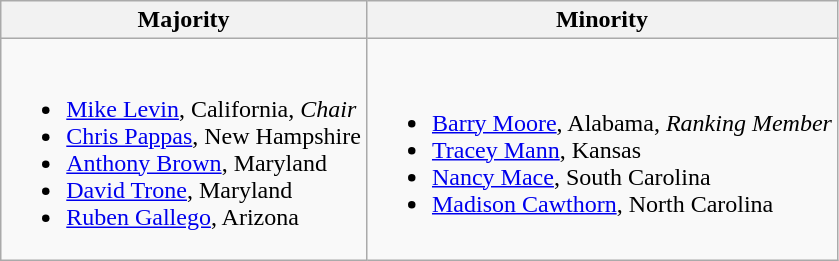<table class=wikitable>
<tr>
<th>Majority</th>
<th>Minority</th>
</tr>
<tr>
<td><br><ul><li><a href='#'>Mike Levin</a>, California, <em>Chair</em></li><li><a href='#'>Chris Pappas</a>, New Hampshire</li><li><a href='#'>Anthony Brown</a>, Maryland</li><li><a href='#'>David Trone</a>, Maryland</li><li><a href='#'>Ruben Gallego</a>, Arizona</li></ul></td>
<td><br><ul><li><a href='#'>Barry Moore</a>, Alabama, <em>Ranking Member</em></li><li><a href='#'>Tracey Mann</a>, Kansas</li><li><a href='#'>Nancy Mace</a>, South Carolina</li><li><a href='#'>Madison Cawthorn</a>, North Carolina</li></ul></td>
</tr>
</table>
